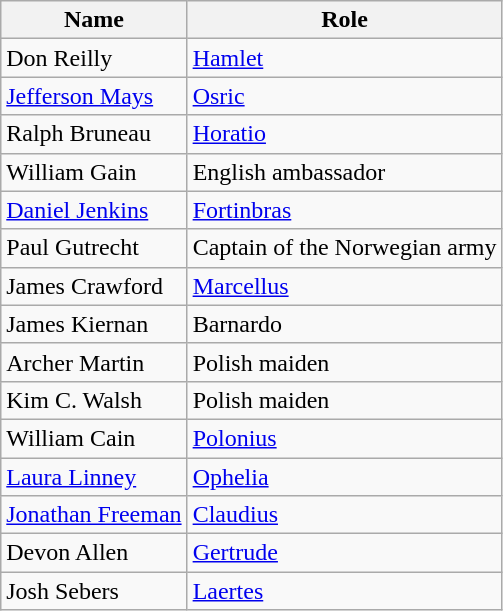<table class="wikitable">
<tr>
<th>Name</th>
<th>Role</th>
</tr>
<tr>
<td>Don Reilly</td>
<td><a href='#'>Hamlet</a></td>
</tr>
<tr>
<td><a href='#'>Jefferson Mays</a></td>
<td><a href='#'>Osric</a></td>
</tr>
<tr>
<td>Ralph Bruneau</td>
<td><a href='#'>Horatio</a></td>
</tr>
<tr>
<td>William Gain</td>
<td>English ambassador</td>
</tr>
<tr>
<td><a href='#'>Daniel Jenkins</a></td>
<td><a href='#'>Fortinbras</a></td>
</tr>
<tr>
<td>Paul Gutrecht</td>
<td>Captain of the Norwegian army</td>
</tr>
<tr>
<td>James Crawford</td>
<td><a href='#'>Marcellus</a></td>
</tr>
<tr>
<td>James Kiernan</td>
<td>Barnardo</td>
</tr>
<tr>
<td>Archer Martin</td>
<td>Polish maiden</td>
</tr>
<tr>
<td>Kim C. Walsh</td>
<td>Polish maiden</td>
</tr>
<tr>
<td>William Cain</td>
<td><a href='#'>Polonius</a></td>
</tr>
<tr>
<td><a href='#'>Laura Linney</a></td>
<td><a href='#'>Ophelia</a></td>
</tr>
<tr>
<td><a href='#'>Jonathan Freeman</a></td>
<td><a href='#'>Claudius</a></td>
</tr>
<tr>
<td>Devon Allen</td>
<td><a href='#'>Gertrude</a></td>
</tr>
<tr>
<td>Josh Sebers</td>
<td><a href='#'>Laertes</a></td>
</tr>
</table>
